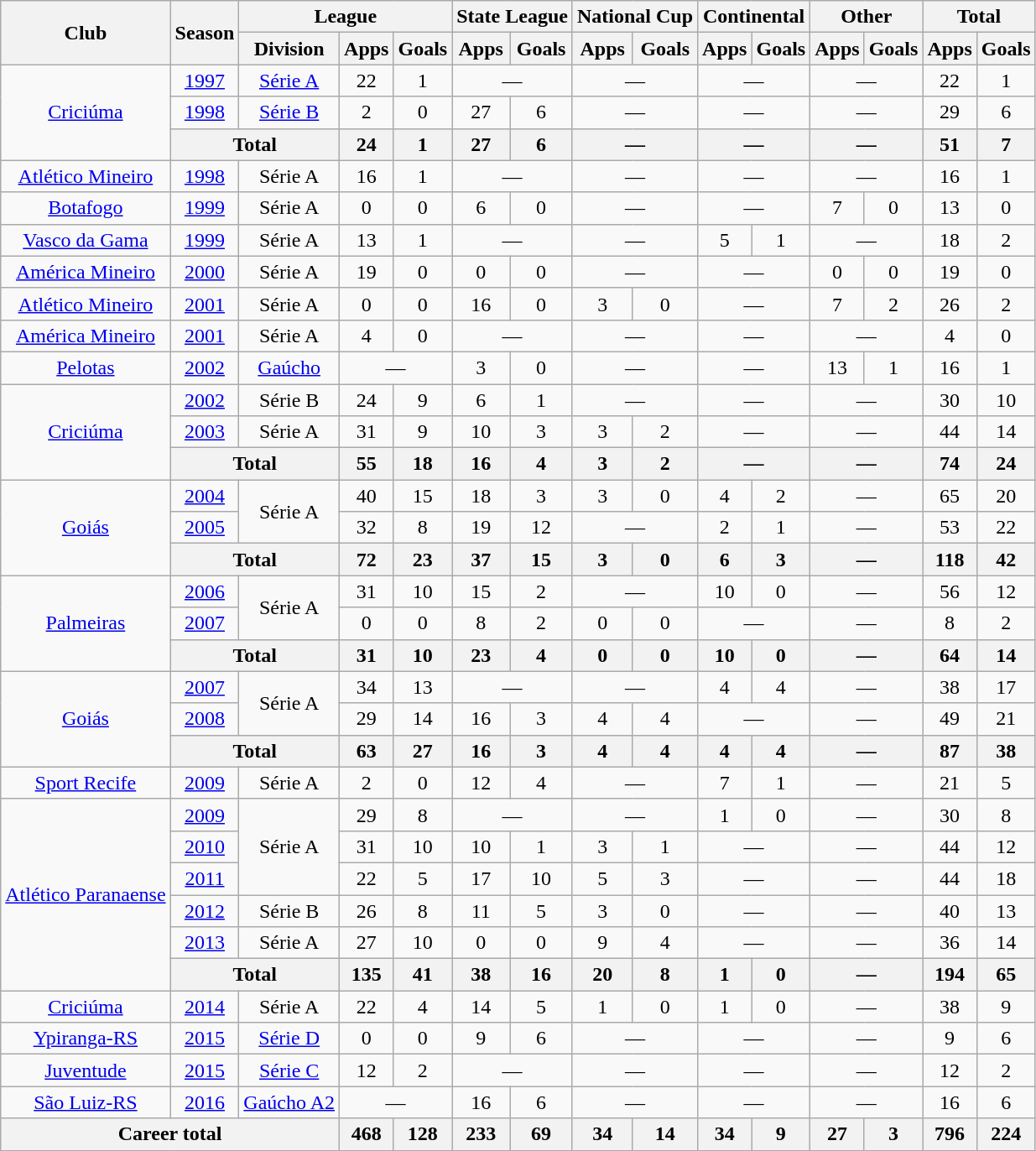<table class="wikitable" style="text-align: center;">
<tr>
<th rowspan="2">Club</th>
<th rowspan="2">Season</th>
<th colspan="3">League</th>
<th colspan="2">State League</th>
<th colspan="2">National Cup</th>
<th colspan="2">Continental</th>
<th colspan="2">Other</th>
<th colspan="2">Total</th>
</tr>
<tr>
<th>Division</th>
<th>Apps</th>
<th>Goals</th>
<th>Apps</th>
<th>Goals</th>
<th>Apps</th>
<th>Goals</th>
<th>Apps</th>
<th>Goals</th>
<th>Apps</th>
<th>Goals</th>
<th>Apps</th>
<th>Goals</th>
</tr>
<tr>
<td rowspan="3"><a href='#'>Criciúma</a></td>
<td><a href='#'>1997</a></td>
<td><a href='#'>Série A</a></td>
<td>22</td>
<td>1</td>
<td colspan="2">—</td>
<td colspan="2">—</td>
<td colspan="2">—</td>
<td colspan="2">—</td>
<td>22</td>
<td>1</td>
</tr>
<tr>
<td><a href='#'>1998</a></td>
<td><a href='#'>Série B</a></td>
<td>2</td>
<td>0</td>
<td>27</td>
<td>6</td>
<td colspan="2">—</td>
<td colspan="2">—</td>
<td colspan="2">—</td>
<td>29</td>
<td>6</td>
</tr>
<tr>
<th colspan="2">Total</th>
<th>24</th>
<th>1</th>
<th>27</th>
<th>6</th>
<th colspan="2">—</th>
<th colspan="2">—</th>
<th colspan="2">—</th>
<th>51</th>
<th>7</th>
</tr>
<tr>
<td><a href='#'>Atlético Mineiro</a></td>
<td><a href='#'>1998</a></td>
<td>Série A</td>
<td>16</td>
<td>1</td>
<td colspan="2">—</td>
<td colspan="2">—</td>
<td colspan="2">—</td>
<td colspan="2">—</td>
<td>16</td>
<td>1</td>
</tr>
<tr>
<td><a href='#'>Botafogo</a></td>
<td><a href='#'>1999</a></td>
<td>Série A</td>
<td>0</td>
<td>0</td>
<td>6</td>
<td>0</td>
<td colspan="2">—</td>
<td colspan="2">—</td>
<td>7</td>
<td>0</td>
<td>13</td>
<td>0</td>
</tr>
<tr>
<td><a href='#'>Vasco da Gama</a></td>
<td><a href='#'>1999</a></td>
<td>Série A</td>
<td>13</td>
<td>1</td>
<td colspan="2">—</td>
<td colspan="2">—</td>
<td>5</td>
<td>1</td>
<td colspan="2">—</td>
<td>18</td>
<td>2</td>
</tr>
<tr>
<td><a href='#'>América Mineiro</a></td>
<td><a href='#'>2000</a></td>
<td>Série A</td>
<td>19</td>
<td>0</td>
<td>0</td>
<td>0</td>
<td colspan="2">—</td>
<td colspan="2">—</td>
<td>0</td>
<td>0</td>
<td>19</td>
<td>0</td>
</tr>
<tr>
<td><a href='#'>Atlético Mineiro</a></td>
<td><a href='#'>2001</a></td>
<td>Série A</td>
<td>0</td>
<td>0</td>
<td>16</td>
<td>0</td>
<td>3</td>
<td>0</td>
<td colspan="2">—</td>
<td>7</td>
<td>2</td>
<td>26</td>
<td>2</td>
</tr>
<tr>
<td><a href='#'>América Mineiro</a></td>
<td><a href='#'>2001</a></td>
<td>Série A</td>
<td>4</td>
<td>0</td>
<td colspan="2">—</td>
<td colspan="2">—</td>
<td colspan="2">—</td>
<td colspan="2">—</td>
<td>4</td>
<td>0</td>
</tr>
<tr>
<td><a href='#'>Pelotas</a></td>
<td><a href='#'>2002</a></td>
<td><a href='#'>Gaúcho</a></td>
<td colspan="2">—</td>
<td>3</td>
<td>0</td>
<td colspan="2">—</td>
<td colspan="2">—</td>
<td>13</td>
<td>1</td>
<td>16</td>
<td>1</td>
</tr>
<tr>
<td rowspan="3"><a href='#'>Criciúma</a></td>
<td><a href='#'>2002</a></td>
<td>Série B</td>
<td>24</td>
<td>9</td>
<td>6</td>
<td>1</td>
<td colspan="2">—</td>
<td colspan="2">—</td>
<td colspan="2">—</td>
<td>30</td>
<td>10</td>
</tr>
<tr>
<td><a href='#'>2003</a></td>
<td>Série A</td>
<td>31</td>
<td>9</td>
<td>10</td>
<td>3</td>
<td>3</td>
<td>2</td>
<td colspan="2">—</td>
<td colspan="2">—</td>
<td>44</td>
<td>14</td>
</tr>
<tr>
<th colspan="2">Total</th>
<th>55</th>
<th>18</th>
<th>16</th>
<th>4</th>
<th>3</th>
<th>2</th>
<th colspan="2">—</th>
<th colspan="2">—</th>
<th>74</th>
<th>24</th>
</tr>
<tr>
<td rowspan="3"><a href='#'>Goiás</a></td>
<td><a href='#'>2004</a></td>
<td rowspan="2">Série A</td>
<td>40</td>
<td>15</td>
<td>18</td>
<td>3</td>
<td>3</td>
<td>0</td>
<td>4</td>
<td>2</td>
<td colspan="2">—</td>
<td>65</td>
<td>20</td>
</tr>
<tr>
<td><a href='#'>2005</a></td>
<td>32</td>
<td>8</td>
<td>19</td>
<td>12</td>
<td colspan="2">—</td>
<td>2</td>
<td>1</td>
<td colspan="2">—</td>
<td>53</td>
<td>22</td>
</tr>
<tr>
<th colspan="2">Total</th>
<th>72</th>
<th>23</th>
<th>37</th>
<th>15</th>
<th>3</th>
<th>0</th>
<th>6</th>
<th>3</th>
<th colspan="2">—</th>
<th>118</th>
<th>42</th>
</tr>
<tr>
<td rowspan="3"><a href='#'>Palmeiras</a></td>
<td><a href='#'>2006</a></td>
<td rowspan="2">Série A</td>
<td>31</td>
<td>10</td>
<td>15</td>
<td>2</td>
<td colspan="2">—</td>
<td>10</td>
<td>0</td>
<td colspan="2">—</td>
<td>56</td>
<td>12</td>
</tr>
<tr>
<td><a href='#'>2007</a></td>
<td>0</td>
<td>0</td>
<td>8</td>
<td>2</td>
<td>0</td>
<td>0</td>
<td colspan="2">—</td>
<td colspan="2">—</td>
<td>8</td>
<td>2</td>
</tr>
<tr>
<th colspan="2">Total</th>
<th>31</th>
<th>10</th>
<th>23</th>
<th>4</th>
<th>0</th>
<th>0</th>
<th>10</th>
<th>0</th>
<th colspan="2">—</th>
<th>64</th>
<th>14</th>
</tr>
<tr>
<td rowspan="3"><a href='#'>Goiás</a></td>
<td><a href='#'>2007</a></td>
<td rowspan="2">Série A</td>
<td>34</td>
<td>13</td>
<td colspan="2">—</td>
<td colspan="2">—</td>
<td>4</td>
<td>4</td>
<td colspan="2">—</td>
<td>38</td>
<td>17</td>
</tr>
<tr>
<td><a href='#'>2008</a></td>
<td>29</td>
<td>14</td>
<td>16</td>
<td>3</td>
<td>4</td>
<td>4</td>
<td colspan="2">—</td>
<td colspan="2">—</td>
<td>49</td>
<td>21</td>
</tr>
<tr>
<th colspan="2">Total</th>
<th>63</th>
<th>27</th>
<th>16</th>
<th>3</th>
<th>4</th>
<th>4</th>
<th>4</th>
<th>4</th>
<th colspan="2">—</th>
<th>87</th>
<th>38</th>
</tr>
<tr>
<td><a href='#'>Sport Recife</a></td>
<td><a href='#'>2009</a></td>
<td>Série A</td>
<td>2</td>
<td>0</td>
<td>12</td>
<td>4</td>
<td colspan="2">—</td>
<td>7</td>
<td>1</td>
<td colspan="2">—</td>
<td>21</td>
<td>5</td>
</tr>
<tr>
<td rowspan="6"><a href='#'>Atlético Paranaense</a></td>
<td><a href='#'>2009</a></td>
<td rowspan="3">Série A</td>
<td>29</td>
<td>8</td>
<td colspan="2">—</td>
<td colspan="2">—</td>
<td>1</td>
<td>0</td>
<td colspan="2">—</td>
<td>30</td>
<td>8</td>
</tr>
<tr>
<td><a href='#'>2010</a></td>
<td>31</td>
<td>10</td>
<td>10</td>
<td>1</td>
<td>3</td>
<td>1</td>
<td colspan="2">—</td>
<td colspan="2">—</td>
<td>44</td>
<td>12</td>
</tr>
<tr>
<td><a href='#'>2011</a></td>
<td>22</td>
<td>5</td>
<td>17</td>
<td>10</td>
<td>5</td>
<td>3</td>
<td colspan="2">—</td>
<td colspan="2">—</td>
<td>44</td>
<td>18</td>
</tr>
<tr>
<td><a href='#'>2012</a></td>
<td>Série B</td>
<td>26</td>
<td>8</td>
<td>11</td>
<td>5</td>
<td>3</td>
<td>0</td>
<td colspan="2">—</td>
<td colspan="2">—</td>
<td>40</td>
<td>13</td>
</tr>
<tr>
<td><a href='#'>2013</a></td>
<td>Série A</td>
<td>27</td>
<td>10</td>
<td>0</td>
<td>0</td>
<td>9</td>
<td>4</td>
<td colspan="2">—</td>
<td colspan="2">—</td>
<td>36</td>
<td>14</td>
</tr>
<tr>
<th colspan="2">Total</th>
<th>135</th>
<th>41</th>
<th>38</th>
<th>16</th>
<th>20</th>
<th>8</th>
<th>1</th>
<th>0</th>
<th colspan="2">—</th>
<th>194</th>
<th>65</th>
</tr>
<tr>
<td><a href='#'>Criciúma</a></td>
<td><a href='#'>2014</a></td>
<td>Série A</td>
<td>22</td>
<td>4</td>
<td>14</td>
<td>5</td>
<td>1</td>
<td>0</td>
<td>1</td>
<td>0</td>
<td colspan="2">—</td>
<td>38</td>
<td>9</td>
</tr>
<tr>
<td><a href='#'>Ypiranga-RS</a></td>
<td><a href='#'>2015</a></td>
<td><a href='#'>Série D</a></td>
<td>0</td>
<td>0</td>
<td>9</td>
<td>6</td>
<td colspan="2">—</td>
<td colspan="2">—</td>
<td colspan="2">—</td>
<td>9</td>
<td>6</td>
</tr>
<tr>
<td><a href='#'>Juventude</a></td>
<td><a href='#'>2015</a></td>
<td><a href='#'>Série C</a></td>
<td>12</td>
<td>2</td>
<td colspan="2">—</td>
<td colspan="2">—</td>
<td colspan="2">—</td>
<td colspan="2">—</td>
<td>12</td>
<td>2</td>
</tr>
<tr>
<td><a href='#'>São Luiz-RS</a></td>
<td><a href='#'>2016</a></td>
<td><a href='#'>Gaúcho A2</a></td>
<td colspan="2">—</td>
<td>16</td>
<td>6</td>
<td colspan="2">—</td>
<td colspan="2">—</td>
<td colspan="2">—</td>
<td>16</td>
<td>6</td>
</tr>
<tr>
<th colspan="3">Career total</th>
<th>468</th>
<th>128</th>
<th>233</th>
<th>69</th>
<th>34</th>
<th>14</th>
<th>34</th>
<th>9</th>
<th>27</th>
<th>3</th>
<th>796</th>
<th>224</th>
</tr>
</table>
